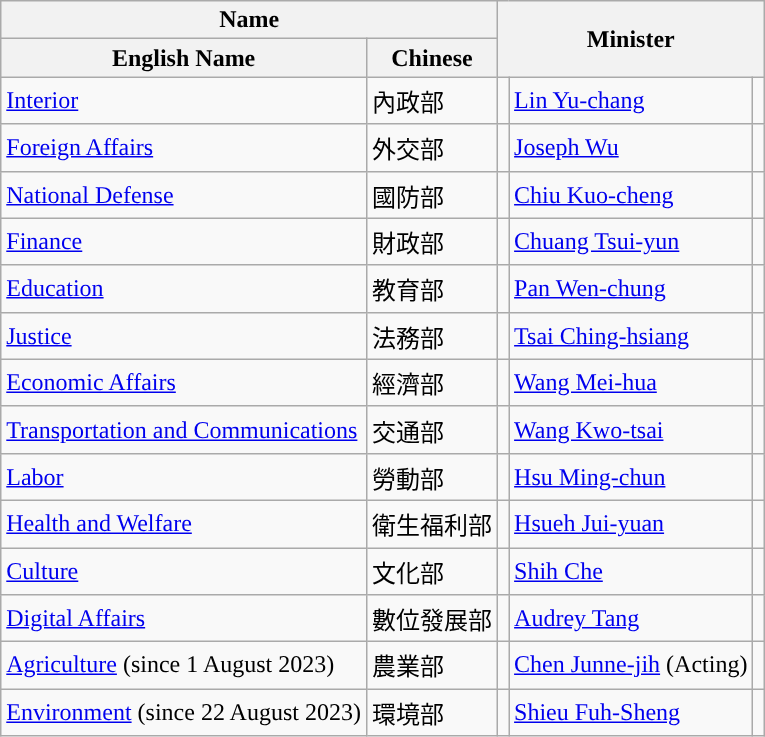<table class="wikitable sortable">
<tr>
<th colspan="2">Name</th>
<th colspan="3" rowspan="2">Minister</th>
</tr>
<tr>
<th>English Name</th>
<th>Chinese</th>
</tr>
<tr>
<td><a href='#'>Interior</a></td>
<td>內政部</td>
<td style="background:"></td>
<td><a href='#'>Lin Yu-chang</a></td>
<td></td>
</tr>
<tr>
<td><a href='#'>Foreign Affairs</a></td>
<td>外交部</td>
<td style="background:"></td>
<td><a href='#'>Joseph Wu</a></td>
<td></td>
</tr>
<tr>
<td><a href='#'>National Defense</a></td>
<td>國防部</td>
<td style="background:"></td>
<td><a href='#'>Chiu Kuo-cheng</a></td>
<td></td>
</tr>
<tr>
<td><a href='#'>Finance</a></td>
<td>財政部</td>
<td style="background:"></td>
<td><a href='#'>Chuang Tsui-yun</a></td>
<td></td>
</tr>
<tr>
<td><a href='#'>Education</a></td>
<td>教育部</td>
<td style="background:"></td>
<td><a href='#'>Pan Wen-chung</a></td>
<td></td>
</tr>
<tr>
<td><a href='#'>Justice</a></td>
<td>法務部</td>
<td style="background:"></td>
<td><a href='#'>Tsai Ching-hsiang</a></td>
<td></td>
</tr>
<tr>
<td><a href='#'>Economic Affairs</a></td>
<td>經濟部</td>
<td style="background:"></td>
<td><a href='#'>Wang Mei-hua</a></td>
<td></td>
</tr>
<tr>
<td><a href='#'>Transportation and Communications</a></td>
<td>交通部</td>
<td style="background:"></td>
<td><a href='#'>Wang Kwo-tsai</a></td>
<td></td>
</tr>
<tr>
<td><a href='#'>Labor</a></td>
<td>勞動部</td>
<td style="background:"></td>
<td><a href='#'>Hsu Ming-chun</a></td>
<td></td>
</tr>
<tr>
<td><a href='#'>Health and Welfare</a></td>
<td>衛生福利部</td>
<td style="background:"></td>
<td><a href='#'>Hsueh Jui-yuan</a></td>
<td></td>
</tr>
<tr>
<td><a href='#'>Culture</a></td>
<td>文化部</td>
<td style="background:"></td>
<td><a href='#'>Shih Che</a></td>
<td></td>
</tr>
<tr>
<td><a href='#'>Digital Affairs</a></td>
<td>數位發展部</td>
<td style="background:"></td>
<td><a href='#'>Audrey Tang</a></td>
<td></td>
</tr>
<tr>
<td><a href='#'>Agriculture</a> (since 1 August 2023)</td>
<td>農業部</td>
<td style="background:"></td>
<td><a href='#'>Chen Junne-jih</a> (Acting)</td>
<td></td>
</tr>
<tr>
<td><a href='#'>Environment</a> (since 22 August 2023)</td>
<td>環境部</td>
<td style="background:"></td>
<td><a href='#'>Shieu Fuh-Sheng</a></td>
<td></td>
</tr>
</table>
